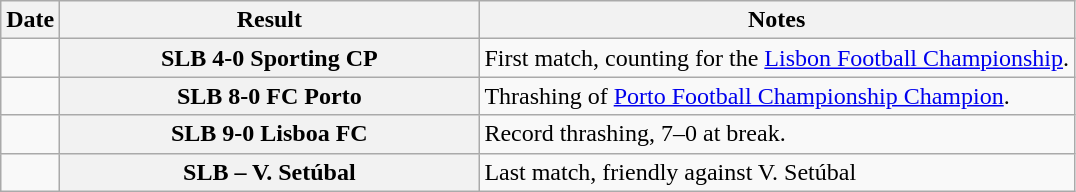<table class="wikitable sortable plainrowheaders">
<tr>
<th scope="col">Date</th>
<th scope="col" style="width:17em;">Result</th>
<th scope="col">Notes</th>
</tr>
<tr>
<td align="center"></td>
<th scope="row">SLB 4-0 Sporting CP</th>
<td>First match, counting for the <a href='#'>Lisbon Football Championship</a>.</td>
</tr>
<tr>
<td align="center"></td>
<th scope="row">SLB 8-0 FC Porto</th>
<td>Thrashing of <a href='#'>Porto Football Championship Champion</a>.</td>
</tr>
<tr>
<td align="center"></td>
<th scope="row">SLB 9-0 Lisboa FC</th>
<td>Record thrashing, 7–0 at break.</td>
</tr>
<tr>
<td align="center"></td>
<th scope="row">SLB – V. Setúbal</th>
<td>Last match, friendly against V. Setúbal</td>
</tr>
</table>
